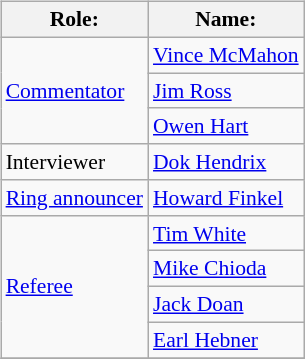<table class=wikitable style="font-size:90%; margin: 0.5em 1em 0.5em 0; float: right; clear: right;">
<tr>
<th>Role:</th>
<th>Name:</th>
</tr>
<tr>
<td rowspan=3><a href='#'>Commentator</a></td>
<td><a href='#'>Vince McMahon</a></td>
</tr>
<tr>
<td><a href='#'>Jim Ross</a></td>
</tr>
<tr>
<td><a href='#'>Owen Hart</a></td>
</tr>
<tr>
<td rowspan=1>Interviewer</td>
<td><a href='#'>Dok Hendrix</a></td>
</tr>
<tr>
<td rowspan=1><a href='#'>Ring announcer</a></td>
<td><a href='#'>Howard Finkel</a></td>
</tr>
<tr>
<td rowspan=4><a href='#'>Referee</a></td>
<td><a href='#'>Tim White</a></td>
</tr>
<tr>
<td><a href='#'>Mike Chioda</a></td>
</tr>
<tr>
<td><a href='#'>Jack Doan</a></td>
</tr>
<tr>
<td><a href='#'>Earl Hebner</a></td>
</tr>
<tr>
</tr>
</table>
